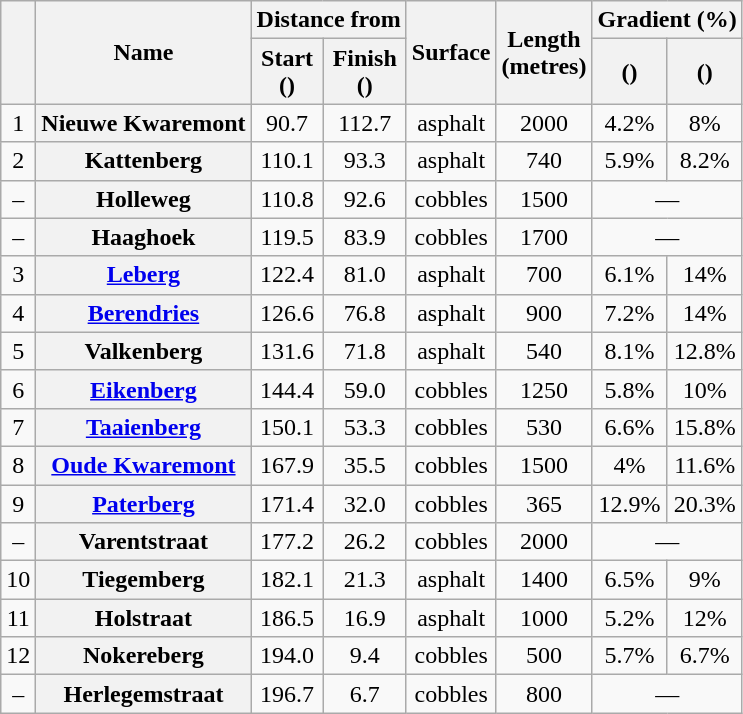<table class="wikitable plainrowheaders" style="text-align:center;">
<tr>
<th scope=col rowspan=2></th>
<th scope=col rowspan=2>Name</th>
<th scope=col colspan=2>Distance from</th>
<th scope=col rowspan=2>Surface</th>
<th scope=col rowspan=2>Length<br>(metres)</th>
<th scope=col colspan=2>Gradient (%)</th>
</tr>
<tr>
<th scope=col>Start<br>()</th>
<th scope=col>Finish<br>()</th>
<th scope=col>()</th>
<th scope=col>()</th>
</tr>
<tr>
<td>1</td>
<th scope=row>Nieuwe Kwaremont</th>
<td>90.7</td>
<td>112.7</td>
<td>asphalt</td>
<td>2000</td>
<td>4.2%</td>
<td>8%</td>
</tr>
<tr>
<td>2</td>
<th scope=row>Kattenberg</th>
<td>110.1</td>
<td>93.3</td>
<td>asphalt</td>
<td>740</td>
<td>5.9%</td>
<td>8.2%</td>
</tr>
<tr>
<td>–</td>
<th scope=row>Holleweg</th>
<td>110.8</td>
<td>92.6</td>
<td>cobbles</td>
<td>1500</td>
<td colspan=2>—</td>
</tr>
<tr>
<td>–</td>
<th scope=row>Haaghoek</th>
<td>119.5</td>
<td>83.9</td>
<td>cobbles</td>
<td>1700</td>
<td colspan=2>—</td>
</tr>
<tr>
<td>3</td>
<th scope=row><a href='#'>Leberg</a></th>
<td>122.4</td>
<td>81.0</td>
<td>asphalt</td>
<td>700</td>
<td>6.1%</td>
<td>14%</td>
</tr>
<tr>
<td>4</td>
<th scope=row><a href='#'>Berendries</a></th>
<td>126.6</td>
<td>76.8</td>
<td>asphalt</td>
<td>900</td>
<td>7.2%</td>
<td>14%</td>
</tr>
<tr>
<td>5</td>
<th scope=row>Valkenberg</th>
<td>131.6</td>
<td>71.8</td>
<td>asphalt</td>
<td>540</td>
<td>8.1%</td>
<td>12.8%</td>
</tr>
<tr>
<td>6</td>
<th scope=row><a href='#'>Eikenberg</a></th>
<td>144.4</td>
<td>59.0</td>
<td>cobbles</td>
<td>1250</td>
<td>5.8%</td>
<td>10%</td>
</tr>
<tr>
<td>7</td>
<th scope=row><a href='#'>Taaienberg</a></th>
<td>150.1</td>
<td>53.3</td>
<td>cobbles</td>
<td>530</td>
<td>6.6%</td>
<td>15.8%</td>
</tr>
<tr>
<td>8</td>
<th scope=row><a href='#'>Oude Kwaremont</a></th>
<td>167.9</td>
<td>35.5</td>
<td>cobbles</td>
<td>1500</td>
<td>4%</td>
<td>11.6%</td>
</tr>
<tr>
<td>9</td>
<th scope=row><a href='#'>Paterberg</a></th>
<td>171.4</td>
<td>32.0</td>
<td>cobbles</td>
<td>365</td>
<td>12.9%</td>
<td>20.3%</td>
</tr>
<tr>
<td>–</td>
<th scope=row>Varentstraat</th>
<td>177.2</td>
<td>26.2</td>
<td>cobbles</td>
<td>2000</td>
<td colspan=2>—</td>
</tr>
<tr>
<td>10</td>
<th scope=row>Tiegemberg</th>
<td>182.1</td>
<td>21.3</td>
<td>asphalt</td>
<td>1400</td>
<td>6.5%</td>
<td>9%</td>
</tr>
<tr>
<td>11</td>
<th scope=row>Holstraat</th>
<td>186.5</td>
<td>16.9</td>
<td>asphalt</td>
<td>1000</td>
<td>5.2%</td>
<td>12%</td>
</tr>
<tr>
<td>12</td>
<th scope=row>Nokereberg</th>
<td>194.0</td>
<td>9.4</td>
<td>cobbles</td>
<td>500</td>
<td>5.7%</td>
<td>6.7%</td>
</tr>
<tr>
<td>–</td>
<th scope=row>Herlegemstraat</th>
<td>196.7</td>
<td>6.7</td>
<td>cobbles</td>
<td>800</td>
<td colspan=2>—</td>
</tr>
</table>
